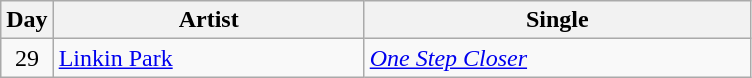<table class="wikitable" border="1">
<tr>
<th>Day</th>
<th width="200">Artist</th>
<th width="250">Single</th>
</tr>
<tr>
<td align="center">29</td>
<td><a href='#'>Linkin Park</a></td>
<td><em><a href='#'>One Step Closer</a></em></td>
</tr>
</table>
